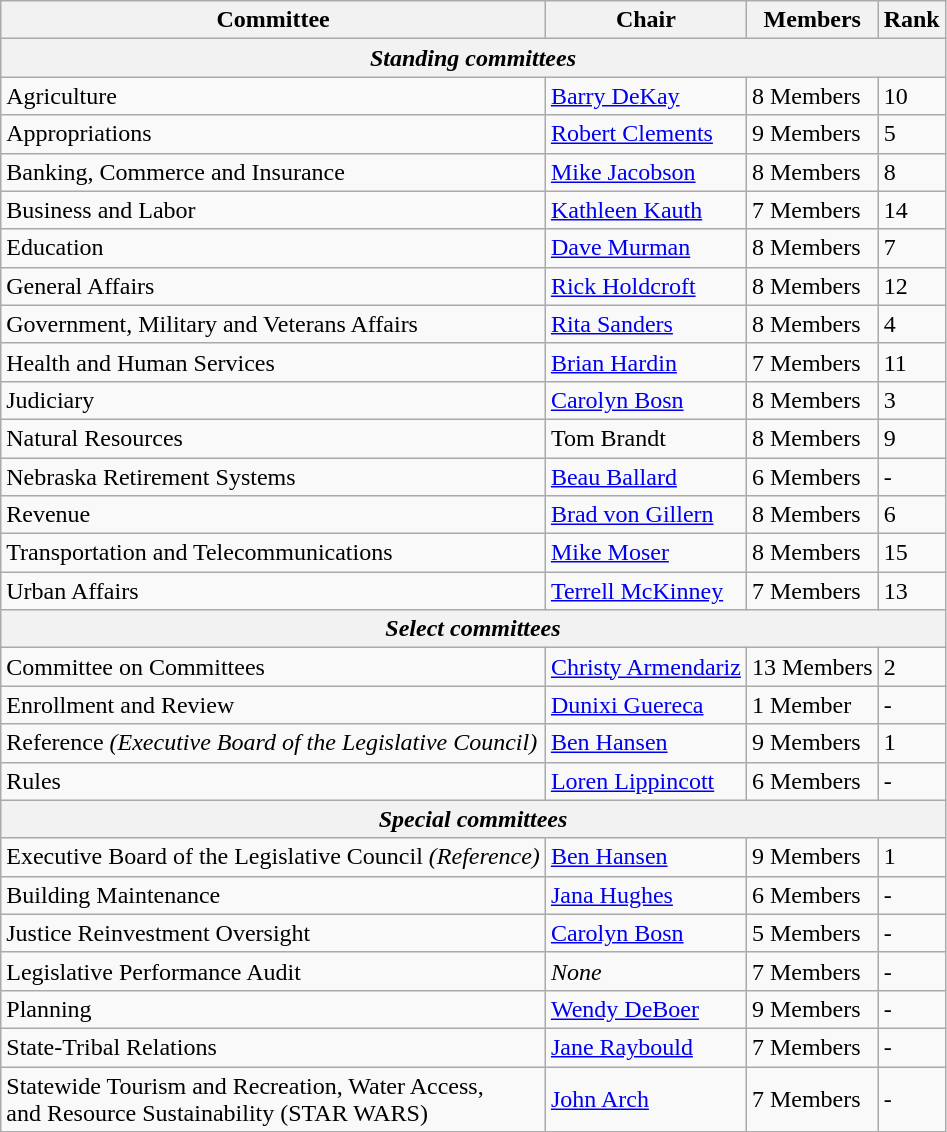<table class=wikitable>
<tr>
<th>Committee</th>
<th>Chair</th>
<th>Members</th>
<th>Rank</th>
</tr>
<tr>
<th colspan="4"><em>Standing committees</em></th>
</tr>
<tr>
<td>Agriculture</td>
<td><a href='#'>Barry DeKay</a></td>
<td>8 Members</td>
<td>10</td>
</tr>
<tr>
<td>Appropriations</td>
<td><a href='#'>Robert Clements</a></td>
<td>9 Members</td>
<td>5</td>
</tr>
<tr>
<td>Banking, Commerce and Insurance</td>
<td><a href='#'>Mike Jacobson</a></td>
<td>8 Members</td>
<td>8</td>
</tr>
<tr>
<td>Business and Labor</td>
<td><a href='#'>Kathleen Kauth</a></td>
<td>7 Members</td>
<td>14</td>
</tr>
<tr>
<td>Education</td>
<td><a href='#'>Dave Murman</a></td>
<td>8 Members</td>
<td>7</td>
</tr>
<tr>
<td>General Affairs</td>
<td><a href='#'>Rick Holdcroft</a></td>
<td>8 Members</td>
<td>12</td>
</tr>
<tr>
<td>Government, Military and Veterans Affairs</td>
<td><a href='#'>Rita Sanders</a></td>
<td>8 Members</td>
<td>4</td>
</tr>
<tr>
<td>Health and Human Services</td>
<td><a href='#'>Brian Hardin</a></td>
<td>7 Members</td>
<td>11</td>
</tr>
<tr>
<td>Judiciary</td>
<td><a href='#'>Carolyn Bosn</a></td>
<td>8 Members</td>
<td>3</td>
</tr>
<tr>
<td>Natural Resources</td>
<td>Tom Brandt</td>
<td>8 Members</td>
<td>9</td>
</tr>
<tr>
<td>Nebraska Retirement Systems</td>
<td><a href='#'>Beau Ballard</a></td>
<td>6 Members</td>
<td>-</td>
</tr>
<tr>
<td>Revenue</td>
<td><a href='#'>Brad von Gillern</a></td>
<td>8 Members</td>
<td>6</td>
</tr>
<tr>
<td>Transportation and Telecommunications</td>
<td><a href='#'>Mike Moser</a></td>
<td>8 Members</td>
<td>15</td>
</tr>
<tr>
<td>Urban Affairs</td>
<td><a href='#'>Terrell McKinney</a></td>
<td>7 Members</td>
<td>13</td>
</tr>
<tr>
<th colspan="4"><em>Select committees</em></th>
</tr>
<tr>
<td>Committee on Committees</td>
<td><a href='#'>Christy Armendariz</a></td>
<td>13 Members</td>
<td>2</td>
</tr>
<tr>
<td>Enrollment and Review</td>
<td><a href='#'>Dunixi Guereca</a></td>
<td>1 Member</td>
<td>-</td>
</tr>
<tr>
<td>Reference <em>(Executive Board of the Legislative Council)</em></td>
<td><a href='#'>Ben Hansen</a></td>
<td>9 Members</td>
<td>1</td>
</tr>
<tr>
<td>Rules</td>
<td><a href='#'>Loren Lippincott</a></td>
<td>6 Members</td>
<td>-</td>
</tr>
<tr>
<th colspan="4"><em>Special committees</em></th>
</tr>
<tr>
<td>Executive Board of the Legislative Council <em>(Reference)</em></td>
<td><a href='#'>Ben Hansen</a></td>
<td>9 Members</td>
<td>1</td>
</tr>
<tr>
<td>Building Maintenance</td>
<td><a href='#'>Jana Hughes</a></td>
<td>6 Members</td>
<td>-</td>
</tr>
<tr>
<td>Justice Reinvestment Oversight</td>
<td><a href='#'>Carolyn Bosn</a></td>
<td>5 Members</td>
<td>-</td>
</tr>
<tr>
<td>Legislative Performance Audit</td>
<td><em>None</em></td>
<td>7 Members</td>
<td>-</td>
</tr>
<tr>
<td>Planning</td>
<td><a href='#'>Wendy DeBoer</a></td>
<td>9 Members</td>
<td>-</td>
</tr>
<tr>
<td>State-Tribal Relations</td>
<td><a href='#'>Jane Raybould</a></td>
<td>7 Members</td>
<td>-</td>
</tr>
<tr>
<td>Statewide Tourism and Recreation, Water Access,<br>and Resource Sustainability (STAR WARS)</td>
<td><a href='#'>John Arch</a></td>
<td>7 Members</td>
<td>-</td>
</tr>
</table>
